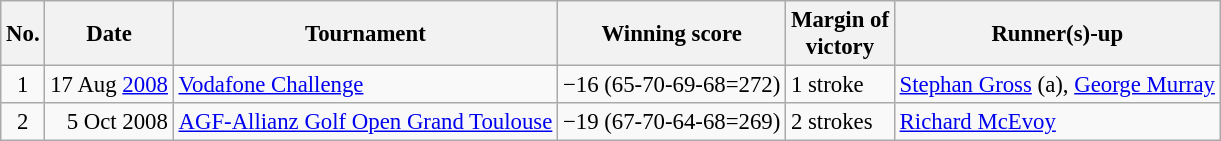<table class="wikitable" style="font-size:95%;">
<tr>
<th>No.</th>
<th>Date</th>
<th>Tournament</th>
<th>Winning score</th>
<th>Margin of<br>victory</th>
<th>Runner(s)-up</th>
</tr>
<tr>
<td align=center>1</td>
<td align=right>17 Aug <a href='#'>2008</a></td>
<td><a href='#'>Vodafone Challenge</a></td>
<td>−16 (65-70-69-68=272)</td>
<td>1 stroke</td>
<td> <a href='#'>Stephan Gross</a> (a),  <a href='#'>George Murray</a></td>
</tr>
<tr>
<td align=center>2</td>
<td align=right>5 Oct 2008</td>
<td><a href='#'>AGF-Allianz Golf Open Grand Toulouse</a></td>
<td>−19 (67-70-64-68=269)</td>
<td>2 strokes</td>
<td> <a href='#'>Richard McEvoy</a></td>
</tr>
</table>
